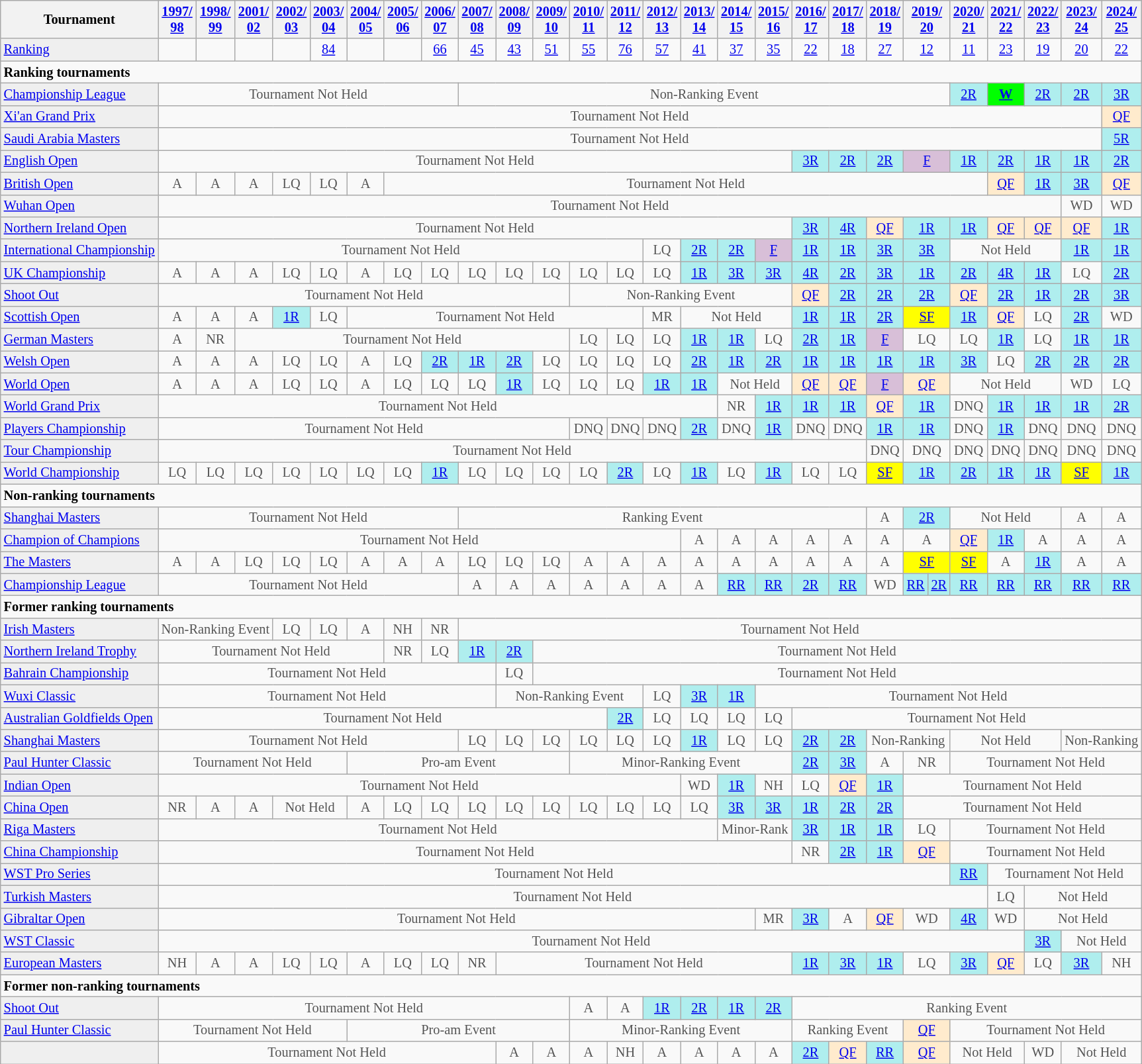<table class="wikitable" style="font-size:85%;">
<tr>
<th>Tournament</th>
<th><a href='#'>1997/<br>98</a></th>
<th><a href='#'>1998/<br>99</a></th>
<th><a href='#'>2001/<br>02</a></th>
<th><a href='#'>2002/<br>03</a></th>
<th><a href='#'>2003/<br>04</a></th>
<th><a href='#'>2004/<br>05</a></th>
<th><a href='#'>2005/<br>06</a></th>
<th><a href='#'>2006/<br>07</a></th>
<th><a href='#'>2007/<br>08</a></th>
<th><a href='#'>2008/<br>09</a></th>
<th><a href='#'>2009/<br>10</a></th>
<th><a href='#'>2010/<br>11</a></th>
<th><a href='#'>2011/<br>12</a></th>
<th><a href='#'>2012/<br>13</a></th>
<th><a href='#'>2013/<br>14</a></th>
<th><a href='#'>2014/<br>15</a></th>
<th><a href='#'>2015/<br>16</a></th>
<th><a href='#'>2016/<br>17</a></th>
<th><a href='#'>2017/<br>18</a></th>
<th><a href='#'>2018/<br>19</a></th>
<th colspan="2"><a href='#'>2019/<br>20</a></th>
<th><a href='#'>2020/<br>21</a></th>
<th><a href='#'>2021/<br>22</a></th>
<th><a href='#'>2022/<br>23</a></th>
<th><a href='#'>2023/<br>24</a></th>
<th><a href='#'>2024/<br>25</a></th>
</tr>
<tr>
<td style="background:#EFEFEF;"><a href='#'>Ranking</a></td>
<td align="center"></td>
<td align="center"></td>
<td align="center"></td>
<td align="center"></td>
<td align="center"><a href='#'>84</a></td>
<td align="center"></td>
<td align="center"></td>
<td align="center"><a href='#'>66</a></td>
<td align="center"><a href='#'>45</a></td>
<td align="center"><a href='#'>43</a></td>
<td align="center"><a href='#'>51</a></td>
<td align="center"><a href='#'>55</a></td>
<td align="center"><a href='#'>76</a></td>
<td align="center"><a href='#'>57</a></td>
<td align="center"><a href='#'>41</a></td>
<td align="center"><a href='#'>37</a></td>
<td align="center"><a href='#'>35</a></td>
<td align="center"><a href='#'>22</a></td>
<td align="center"><a href='#'>18</a></td>
<td align="center"><a href='#'>27</a></td>
<td align="center" colspan="2"><a href='#'>12</a></td>
<td align="center"><a href='#'>11</a></td>
<td align="center"><a href='#'>23</a></td>
<td align="center"><a href='#'>19</a></td>
<td align="center"><a href='#'>20</a></td>
<td align="center"><a href='#'>22</a></td>
</tr>
<tr>
<td colspan="30"><strong>Ranking tournaments</strong></td>
</tr>
<tr>
<td style="background:#EFEFEF;"><a href='#'>Championship League</a></td>
<td align="center" colspan="8" style="color:#555555;">Tournament Not Held</td>
<td align="center" colspan="14" style="color:#555555;">Non-Ranking Event</td>
<td align="center" style="background:#afeeee;"><a href='#'>2R</a></td>
<td align="center" style="background:#00ff00;"><a href='#'><strong>W</strong></a></td>
<td align="center" style="background:#afeeee;"><a href='#'>2R</a></td>
<td align="center" style="background:#afeeee;"><a href='#'>2R</a></td>
<td align="center" style="background:#afeeee;"><a href='#'>3R</a></td>
</tr>
<tr>
<td style="background:#EFEFEF;"><a href='#'>Xi'an Grand Prix</a></td>
<td align="center" colspan="26" style="color:#555555;">Tournament Not Held</td>
<td align="center" style="background:#ffebcd;"><a href='#'>QF</a></td>
</tr>
<tr>
<td style="background:#EFEFEF;"><a href='#'>Saudi Arabia Masters</a></td>
<td align="center" colspan="26" style="color:#555555;">Tournament Not Held</td>
<td align="center" style="background:#afeeee;"><a href='#'>5R</a></td>
</tr>
<tr>
<td style="background:#EFEFEF;"><a href='#'>English Open</a></td>
<td align="center" colspan="17" style="color:#555555;">Tournament Not Held</td>
<td align="center" style="background:#afeeee;"><a href='#'>3R</a></td>
<td align="center" style="background:#afeeee;"><a href='#'>2R</a></td>
<td align="center" style="background:#afeeee;"><a href='#'>2R</a></td>
<td align="center" colspan="2" style="background:thistle;"><a href='#'>F</a></td>
<td align="center" style="background:#afeeee;"><a href='#'>1R</a></td>
<td align="center" style="background:#afeeee;"><a href='#'>2R</a></td>
<td align="center" style="background:#afeeee;"><a href='#'>1R</a></td>
<td align="center" style="background:#afeeee;"><a href='#'>1R</a></td>
<td align="center" style="background:#afeeee;"><a href='#'>2R</a></td>
</tr>
<tr>
<td style="background:#EFEFEF;"><a href='#'>British Open</a></td>
<td align="center" style="color:#555555;">A</td>
<td align="center" style="color:#555555;">A</td>
<td align="center" style="color:#555555;">A</td>
<td align="center" style="color:#555555;">LQ</td>
<td align="center" style="color:#555555;">LQ</td>
<td align="center" style="color:#555555;">A</td>
<td align="center" colspan="17" style="color:#555555;">Tournament Not Held</td>
<td align="center" style="background:#ffebcd;"><a href='#'>QF</a></td>
<td align="center" style="background:#afeeee;"><a href='#'>1R</a></td>
<td align="center" style="background:#afeeee;"><a href='#'>3R</a></td>
<td align="center" style="background:#ffebcd;"><a href='#'>QF</a></td>
</tr>
<tr>
<td style="background:#EFEFEF;"><a href='#'>Wuhan Open</a></td>
<td align="center" colspan="25" style="color:#555555;">Tournament Not Held</td>
<td align="center" style="color:#555555;">WD</td>
<td align="center" style="color:#555555;">WD</td>
</tr>
<tr>
<td style="background:#EFEFEF;"><a href='#'>Northern Ireland Open</a></td>
<td align="center" colspan="17" style="color:#555555;">Tournament Not Held</td>
<td align="center" style="background:#afeeee;"><a href='#'>3R</a></td>
<td align="center" style="background:#afeeee;"><a href='#'>4R</a></td>
<td align="center" style="background:#ffebcd;"><a href='#'>QF</a></td>
<td align="center" colspan="2" style="background:#afeeee;"><a href='#'>1R</a></td>
<td align="center" style="background:#afeeee;"><a href='#'>1R</a></td>
<td align="center" style="background:#ffebcd;"><a href='#'>QF</a></td>
<td align="center" style="background:#ffebcd;"><a href='#'>QF</a></td>
<td align="center" style="background:#ffebcd;"><a href='#'>QF</a></td>
<td align="center" style="background:#afeeee;"><a href='#'>1R</a></td>
</tr>
<tr>
<td style="background:#EFEFEF;"><a href='#'>International Championship</a></td>
<td align="center" colspan="13" style="color:#555555;">Tournament Not Held</td>
<td align="center" style="color:#555555;">LQ</td>
<td align="center" style="background:#afeeee;"><a href='#'>2R</a></td>
<td align="center" style="background:#afeeee;"><a href='#'>2R</a></td>
<td align="center" style="background:thistle;"><a href='#'>F</a></td>
<td align="center" style="background:#afeeee;"><a href='#'>1R</a></td>
<td align="center" style="background:#afeeee;"><a href='#'>1R</a></td>
<td align="center" style="background:#afeeee;"><a href='#'>3R</a></td>
<td align="center" colspan="2" style="background:#afeeee;"><a href='#'>3R</a></td>
<td align="center" colspan="3" style="color:#555555;">Not Held</td>
<td align="center" style="background:#afeeee;"><a href='#'>1R</a></td>
<td align="center" style="background:#afeeee;"><a href='#'>1R</a></td>
</tr>
<tr>
<td style="background:#EFEFEF;"><a href='#'>UK Championship</a></td>
<td align="center" style="color:#555555;">A</td>
<td align="center" style="color:#555555;">A</td>
<td align="center" style="color:#555555;">A</td>
<td align="center" style="color:#555555;">LQ</td>
<td align="center" style="color:#555555;">LQ</td>
<td align="center" style="color:#555555;">A</td>
<td align="center" style="color:#555555;">LQ</td>
<td align="center" style="color:#555555;">LQ</td>
<td align="center" style="color:#555555;">LQ</td>
<td align="center" style="color:#555555;">LQ</td>
<td align="center" style="color:#555555;">LQ</td>
<td align="center" style="color:#555555;">LQ</td>
<td align="center" style="color:#555555;">LQ</td>
<td align="center" style="color:#555555;">LQ</td>
<td align="center" style="background:#afeeee;"><a href='#'>1R</a></td>
<td align="center" style="background:#afeeee;"><a href='#'>3R</a></td>
<td align="center" style="background:#afeeee;"><a href='#'>3R</a></td>
<td align="center" style="background:#afeeee;"><a href='#'>4R</a></td>
<td align="center" style="background:#afeeee;"><a href='#'>2R</a></td>
<td align="center" style="background:#afeeee;"><a href='#'>3R</a></td>
<td align="center" colspan="2" style="background:#afeeee;"><a href='#'>1R</a></td>
<td align="center" style="background:#afeeee;"><a href='#'>2R</a></td>
<td align="center" style="background:#afeeee;"><a href='#'>4R</a></td>
<td align="center" style="background:#afeeee;"><a href='#'>1R</a></td>
<td align="center" style="color:#555555;">LQ</td>
<td align="center" style="background:#afeeee;"><a href='#'>2R</a></td>
</tr>
<tr>
<td style="background:#EFEFEF;"><a href='#'>Shoot Out</a></td>
<td align="center" colspan="11" style="color:#555555;">Tournament Not Held</td>
<td align="center" colspan="6" style="color:#555555;">Non-Ranking Event</td>
<td align="center" style="background:#ffebcd;"><a href='#'>QF</a></td>
<td align="center" style="background:#afeeee;"><a href='#'>2R</a></td>
<td align="center" style="background:#afeeee;"><a href='#'>2R</a></td>
<td align="center" colspan="2" style="background:#afeeee;"><a href='#'>2R</a></td>
<td align="center" style="background:#ffebcd;"><a href='#'>QF</a></td>
<td align="center" style="background:#afeeee;"><a href='#'>2R</a></td>
<td align="center" style="background:#afeeee;"><a href='#'>1R</a></td>
<td align="center" style="background:#afeeee;"><a href='#'>2R</a></td>
<td align="center" style="background:#afeeee;"><a href='#'>3R</a></td>
</tr>
<tr>
<td style="background:#EFEFEF;"><a href='#'>Scottish Open</a></td>
<td align="center" style="color:#555555;">A</td>
<td align="center" style="color:#555555;">A</td>
<td align="center" style="color:#555555;">A</td>
<td align="center" style="background:#afeeee;"><a href='#'>1R</a></td>
<td align="center" style="color:#555555;">LQ</td>
<td align="center" colspan="8" style="color:#555555;">Tournament Not Held</td>
<td align="center" style="color:#555555;">MR</td>
<td align="center" colspan="3" style="color:#555555;">Not Held</td>
<td align="center" style="background:#afeeee;"><a href='#'>1R</a></td>
<td align="center" style="background:#afeeee;"><a href='#'>1R</a></td>
<td align="center" style="background:#afeeee;"><a href='#'>2R</a></td>
<td align="center" colspan="2" style="background:yellow;"><a href='#'>SF</a></td>
<td align="center" style="background:#afeeee;"><a href='#'>1R</a></td>
<td align="center" style="background:#ffebcd;"><a href='#'>QF</a></td>
<td align="center" style="color:#555555;">LQ</td>
<td align="center" style="background:#afeeee;"><a href='#'>2R</a></td>
<td align="center" style="color:#555555;">WD</td>
</tr>
<tr>
<td style="background:#EFEFEF;"><a href='#'>German Masters</a></td>
<td align="center" style="color:#555555;">A</td>
<td align="center" style="color:#555555;">NR</td>
<td align="center" colspan="9" style="color:#555555;">Tournament Not Held</td>
<td align="center" style="color:#555555;">LQ</td>
<td align="center" style="color:#555555;">LQ</td>
<td align="center" style="color:#555555;">LQ</td>
<td align="center" style="background:#afeeee;"><a href='#'>1R</a></td>
<td align="center" style="background:#afeeee;"><a href='#'>1R</a></td>
<td align="center" style="color:#555555;">LQ</td>
<td align="center" style="background:#afeeee;"><a href='#'>2R</a></td>
<td align="center" style="background:#afeeee;"><a href='#'>1R</a></td>
<td align="center" style="background:thistle;"><a href='#'>F</a></td>
<td align="center" colspan="2" style="color:#555555;">LQ</td>
<td align="center" style="color:#555555;">LQ</td>
<td align="center" style="background:#afeeee;"><a href='#'>1R</a></td>
<td align="center" style="color:#555555;">LQ</td>
<td align="center" style="background:#afeeee;"><a href='#'>1R</a></td>
<td align="center" style="background:#afeeee;"><a href='#'>1R</a></td>
</tr>
<tr>
<td style="background:#EFEFEF;"><a href='#'>Welsh Open</a></td>
<td align="center" style="color:#555555;">A</td>
<td align="center" style="color:#555555;">A</td>
<td align="center" style="color:#555555;">A</td>
<td align="center" style="color:#555555;">LQ</td>
<td align="center" style="color:#555555;">LQ</td>
<td align="center" style="color:#555555;">A</td>
<td align="center" style="color:#555555;">LQ</td>
<td align="center" style="background:#afeeee;"><a href='#'>2R</a></td>
<td align="center" style="background:#afeeee;"><a href='#'>1R</a></td>
<td align="center" style="background:#afeeee;"><a href='#'>2R</a></td>
<td align="center" style="color:#555555;">LQ</td>
<td align="center" style="color:#555555;">LQ</td>
<td align="center" style="color:#555555;">LQ</td>
<td align="center" style="color:#555555;">LQ</td>
<td align="center" style="background:#afeeee;"><a href='#'>2R</a></td>
<td align="center" style="background:#afeeee;"><a href='#'>1R</a></td>
<td align="center" style="background:#afeeee;"><a href='#'>2R</a></td>
<td align="center" style="background:#afeeee;"><a href='#'>1R</a></td>
<td align="center" style="background:#afeeee;"><a href='#'>1R</a></td>
<td align="center" style="background:#afeeee;"><a href='#'>1R</a></td>
<td align="center" colspan="2" style="background:#afeeee;"><a href='#'>1R</a></td>
<td align="center" style="background:#afeeee;"><a href='#'>3R</a></td>
<td align="center" style="color:#555555;">LQ</td>
<td align="center" style="background:#afeeee;"><a href='#'>2R</a></td>
<td align="center" style="background:#afeeee;"><a href='#'>2R</a></td>
<td align="center" style="background:#afeeee;"><a href='#'>2R</a></td>
</tr>
<tr>
<td style="background:#EFEFEF;"><a href='#'>World Open</a></td>
<td align="center" style="color:#555555;">A</td>
<td align="center" style="color:#555555;">A</td>
<td align="center" style="color:#555555;">A</td>
<td align="center" style="color:#555555;">LQ</td>
<td align="center" style="color:#555555;">LQ</td>
<td align="center" style="color:#555555;">A</td>
<td align="center" style="color:#555555;">LQ</td>
<td align="center" style="color:#555555;">LQ</td>
<td align="center" style="color:#555555;">LQ</td>
<td align="center" style="background:#afeeee;"><a href='#'>1R</a></td>
<td align="center" style="color:#555555;">LQ</td>
<td align="center" style="color:#555555;">LQ</td>
<td align="center" style="color:#555555;">LQ</td>
<td align="center" style="background:#afeeee;"><a href='#'>1R</a></td>
<td align="center" style="background:#afeeee;"><a href='#'>1R</a></td>
<td align="center" colspan="2" style="color:#555555;">Not Held</td>
<td align="center" style="background:#ffebcd;"><a href='#'>QF</a></td>
<td align="center" style="background:#ffebcd;"><a href='#'>QF</a></td>
<td align="center" style="background:thistle;"><a href='#'>F</a></td>
<td align="center" colspan="2" style="background:#ffebcd;"><a href='#'>QF</a></td>
<td align="center" colspan="3" style="color:#555555;">Not Held</td>
<td align="center" style="color:#555555;">WD</td>
<td align="center" style="color:#555555;">LQ</td>
</tr>
<tr>
<td style="background:#EFEFEF;"><a href='#'>World Grand Prix</a></td>
<td align="center" colspan="15" style="color:#555555;">Tournament Not Held</td>
<td align="center" style="color:#555555;">NR</td>
<td align="center" style="background:#afeeee;"><a href='#'>1R</a></td>
<td align="center" style="background:#afeeee;"><a href='#'>1R</a></td>
<td align="center" style="background:#afeeee;"><a href='#'>1R</a></td>
<td align="center" style="background:#ffebcd;"><a href='#'>QF</a></td>
<td align="center" colspan="2" style="background:#afeeee;"><a href='#'>1R</a></td>
<td align="center" style="color:#555555;">DNQ</td>
<td align="center" style="background:#afeeee;"><a href='#'>1R</a></td>
<td align="center" style="background:#afeeee;"><a href='#'>1R</a></td>
<td align="center" style="background:#afeeee;"><a href='#'>1R</a></td>
<td align="center" style="background:#afeeee;"><a href='#'>2R</a></td>
</tr>
<tr>
<td style="background:#EFEFEF;"><a href='#'>Players Championship</a></td>
<td align="center" colspan="11" style="color:#555555;">Tournament Not Held</td>
<td align="center" style="color:#555555;">DNQ</td>
<td align="center" style="color:#555555;">DNQ</td>
<td align="center" style="color:#555555;">DNQ</td>
<td align="center" style="background:#afeeee;"><a href='#'>2R</a></td>
<td align="center" style="color:#555555;">DNQ</td>
<td align="center" style="background:#afeeee;"><a href='#'>1R</a></td>
<td align="center" style="color:#555555;">DNQ</td>
<td align="center" style="color:#555555;">DNQ</td>
<td align="center" style="background:#afeeee;"><a href='#'>1R</a></td>
<td align="center" colspan="2" style="background:#afeeee;"><a href='#'>1R</a></td>
<td align="center" style="color:#555555;">DNQ</td>
<td align="center" style="background:#afeeee;"><a href='#'>1R</a></td>
<td align="center" style="color:#555555;">DNQ</td>
<td align="center" style="color:#555555;">DNQ</td>
<td align="center" style="color:#555555;">DNQ</td>
</tr>
<tr>
<td style="background:#EFEFEF;"><a href='#'>Tour Championship</a></td>
<td align="center" colspan="19" style="color:#555555;">Tournament Not Held</td>
<td align="center" style="color:#555555;">DNQ</td>
<td align="center" colspan="2" style="color:#555555;">DNQ</td>
<td align="center" style="color:#555555;">DNQ</td>
<td align="center" style="color:#555555;">DNQ</td>
<td align="center" style="color:#555555;">DNQ</td>
<td align="center" style="color:#555555;">DNQ</td>
<td align="center" style="color:#555555;">DNQ</td>
</tr>
<tr>
<td style="background:#EFEFEF;"><a href='#'>World Championship</a></td>
<td align="center" style="color:#555555;">LQ</td>
<td align="center" style="color:#555555;">LQ</td>
<td align="center" style="color:#555555;">LQ</td>
<td align="center" style="color:#555555;">LQ</td>
<td align="center" style="color:#555555;">LQ</td>
<td align="center" style="color:#555555;">LQ</td>
<td align="center" style="color:#555555;">LQ</td>
<td align="center" style="background:#afeeee;"><a href='#'>1R</a></td>
<td align="center" style="color:#555555;">LQ</td>
<td align="center" style="color:#555555;">LQ</td>
<td align="center" style="color:#555555;">LQ</td>
<td align="center" style="color:#555555;">LQ</td>
<td align="center" style="background:#afeeee;"><a href='#'>2R</a></td>
<td align="center" style="color:#555555;">LQ</td>
<td align="center" style="background:#afeeee;"><a href='#'>1R</a></td>
<td align="center" style="color:#555555;">LQ</td>
<td align="center" style="background:#afeeee;"><a href='#'>1R</a></td>
<td align="center" style="color:#555555;">LQ</td>
<td align="center" style="color:#555555;">LQ</td>
<td align="center" style="background:yellow;"><a href='#'>SF</a></td>
<td align="center" colspan="2" style="background:#afeeee;"><a href='#'>1R</a></td>
<td align="center" style="background:#afeeee;"><a href='#'>2R</a></td>
<td align="center" style="background:#afeeee;"><a href='#'>1R</a></td>
<td align="center" style="background:#afeeee;"><a href='#'>1R</a></td>
<td align="center" style="background:yellow;"><a href='#'>SF</a></td>
<td align="center" style="background:#afeeee;"><a href='#'>1R</a></td>
</tr>
<tr>
<td colspan="30"><strong>Non-ranking tournaments</strong></td>
</tr>
<tr>
<td style="background:#EFEFEF;"><a href='#'>Shanghai Masters</a></td>
<td align="center" colspan="8" style="color:#555555;">Tournament Not Held</td>
<td align="center" colspan="11" style="color:#555555;">Ranking Event</td>
<td align="center" style="color:#555555;">A</td>
<td align="center" colspan="2" style="background:#afeeee;"><a href='#'>2R</a></td>
<td align="center" colspan="3" style="color:#555555;">Not Held</td>
<td align="center" style="color:#555555;">A</td>
<td align="center" style="color:#555555;">A</td>
</tr>
<tr>
<td style="background:#EFEFEF;"><a href='#'>Champion of Champions</a></td>
<td align="center" colspan="14" style="color:#555555;">Tournament Not Held</td>
<td align="center" style="color:#555555;">A</td>
<td align="center" style="color:#555555;">A</td>
<td align="center" style="color:#555555;">A</td>
<td align="center" style="color:#555555;">A</td>
<td align="center" style="color:#555555;">A</td>
<td align="center" style="color:#555555;">A</td>
<td align="center" colspan="2" style="color:#555555;">A</td>
<td align="center" style="background:#ffebcd;"><a href='#'>QF</a></td>
<td align="center" style="background:#afeeee;"><a href='#'>1R</a></td>
<td align="center" style="color:#555555;">A</td>
<td align="center" style="color:#555555;">A</td>
<td align="center" style="color:#555555;">A</td>
</tr>
<tr>
<td style="background:#EFEFEF;"><a href='#'>The Masters</a></td>
<td align="center" style="color:#555555;">A</td>
<td align="center" style="color:#555555;">A</td>
<td align="center" style="color:#555555;">LQ</td>
<td align="center" style="color:#555555;">LQ</td>
<td align="center" style="color:#555555;">LQ</td>
<td align="center" style="color:#555555;">A</td>
<td align="center" style="color:#555555;">A</td>
<td align="center" style="color:#555555;">A</td>
<td align="center" style="color:#555555;">LQ</td>
<td align="center" style="color:#555555;">LQ</td>
<td align="center" style="color:#555555;">LQ</td>
<td align="center" style="color:#555555;">A</td>
<td align="center" style="color:#555555;">A</td>
<td align="center" style="color:#555555;">A</td>
<td align="center" style="color:#555555;">A</td>
<td align="center" style="color:#555555;">A</td>
<td align="center" style="color:#555555;">A</td>
<td align="center" style="color:#555555;">A</td>
<td align="center" style="color:#555555;">A</td>
<td align="center" style="color:#555555;">A</td>
<td align="center" colspan="2" style="background:yellow;"><a href='#'>SF</a></td>
<td align="center" style="background:yellow;"><a href='#'>SF</a></td>
<td align="center" style="color:#555555;">A</td>
<td align="center" style="background:#afeeee;"><a href='#'>1R</a></td>
<td align="center" style="color:#555555;">A</td>
<td align="center" style="color:#555555;">A</td>
</tr>
<tr>
<td style="background:#EFEFEF;"><a href='#'>Championship League</a></td>
<td align="center" colspan="8" style="color:#555555;">Tournament Not Held</td>
<td align="center" style="color:#555555;">A</td>
<td align="center" style="color:#555555;">A</td>
<td align="center" style="color:#555555;">A</td>
<td align="center" style="color:#555555;">A</td>
<td align="center" style="color:#555555;">A</td>
<td align="center" style="color:#555555;">A</td>
<td align="center" style="color:#555555;">A</td>
<td align="center" style="background:#afeeee;"><a href='#'>RR</a></td>
<td align="center" style="background:#afeeee;"><a href='#'>RR</a></td>
<td align="center" style="background:#afeeee;"><a href='#'>2R</a></td>
<td align="center" style="background:#afeeee;"><a href='#'>RR</a></td>
<td align="center" style="color:#555555;">WD</td>
<td align="center" style="background:#afeeee;"><a href='#'>RR</a></td>
<td align="center" style="background:#afeeee;"><a href='#'>2R</a></td>
<td align="center" style="background:#afeeee;"><a href='#'>RR</a></td>
<td align="center" style="background:#afeeee;"><a href='#'>RR</a></td>
<td align="center" style="background:#afeeee;"><a href='#'>RR</a></td>
<td align="center" style="background:#afeeee;"><a href='#'>RR</a></td>
<td align="center" style="background:#afeeee;"><a href='#'>RR</a></td>
</tr>
<tr>
<td colspan="30"><strong>Former ranking tournaments</strong></td>
</tr>
<tr>
<td style="background:#EFEFEF;"><a href='#'>Irish Masters</a></td>
<td align="center" colspan="3" style="color:#555555;">Non-Ranking Event</td>
<td align="center" style="color:#555555;">LQ</td>
<td align="center" style="color:#555555;">LQ</td>
<td align="center" style="color:#555555;">A</td>
<td align="center" style="color:#555555;">NH</td>
<td align="center" style="color:#555555;">NR</td>
<td align="center" colspan="30" style="color:#555555;">Tournament Not Held</td>
</tr>
<tr>
<td style="background:#EFEFEF;"><a href='#'>Northern Ireland Trophy</a></td>
<td align="center" colspan="6" style="color:#555555;">Tournament Not Held</td>
<td align="center" style="color:#555555;">NR</td>
<td align="center" style="color:#555555;">LQ</td>
<td align="center" style="background:#afeeee;"><a href='#'>1R</a></td>
<td align="center" style="background:#afeeee;"><a href='#'>2R</a></td>
<td align="center" colspan="30" style="color:#555555;">Tournament Not Held</td>
</tr>
<tr>
<td style="background:#EFEFEF;"><a href='#'>Bahrain Championship</a></td>
<td align="center" colspan="9" style="color:#555555;">Tournament Not Held</td>
<td align="center" style="color:#555555;">LQ</td>
<td align="center" colspan="30" style="color:#555555;">Tournament Not Held</td>
</tr>
<tr>
<td style="background:#EFEFEF;"><a href='#'>Wuxi Classic</a></td>
<td align="center" colspan="9" style="color:#555555;">Tournament Not Held</td>
<td align="center" colspan="4" style="color:#555555;">Non-Ranking Event</td>
<td align="center" style="color:#555555;">LQ</td>
<td align="center" style="background:#afeeee;"><a href='#'>3R</a></td>
<td align="center" style="background:#afeeee;"><a href='#'>1R</a></td>
<td align="center" colspan="30" style="color:#555555;">Tournament Not Held</td>
</tr>
<tr>
<td style="background:#EFEFEF;"><a href='#'>Australian Goldfields Open</a></td>
<td align="center" colspan="12" style="color:#555555;">Tournament Not Held</td>
<td align="center" style="background:#afeeee;"><a href='#'>2R</a></td>
<td align="center" style="color:#555555;">LQ</td>
<td align="center" style="color:#555555;">LQ</td>
<td align="center" style="color:#555555;">LQ</td>
<td align="center" style="color:#555555;">LQ</td>
<td align="center" colspan="30" style="color:#555555;">Tournament Not Held</td>
</tr>
<tr>
<td style="background:#EFEFEF;"><a href='#'>Shanghai Masters</a></td>
<td align="center" colspan="8" style="color:#555555;">Tournament Not Held</td>
<td align="center" style="color:#555555;">LQ</td>
<td align="center" style="color:#555555;">LQ</td>
<td align="center" style="color:#555555;">LQ</td>
<td align="center" style="color:#555555;">LQ</td>
<td align="center" style="color:#555555;">LQ</td>
<td align="center" style="color:#555555;">LQ</td>
<td align="center" style="background:#afeeee;"><a href='#'>1R</a></td>
<td align="center" style="color:#555555;">LQ</td>
<td align="center" style="color:#555555;">LQ</td>
<td align="center" style="background:#afeeee;"><a href='#'>2R</a></td>
<td align="center" style="background:#afeeee;"><a href='#'>2R</a></td>
<td align="center" colspan="3" style="color:#555555;">Non-Ranking</td>
<td align="center" colspan="3" style="color:#555555;">Not Held</td>
<td align="center" colspan="2" style="color:#555555;">Non-Ranking</td>
</tr>
<tr>
<td style="background:#EFEFEF;"><a href='#'>Paul Hunter Classic</a></td>
<td align="center" colspan="5" style="color:#555555;">Tournament Not Held</td>
<td align="center" colspan="6" style="color:#555555;">Pro-am Event</td>
<td align="center" colspan="6" style="color:#555555;">Minor-Ranking Event</td>
<td align="center" style="background:#afeeee;"><a href='#'>2R</a></td>
<td align="center" style="background:#afeeee;"><a href='#'>3R</a></td>
<td align="center" style="color:#555555;">A</td>
<td align="center" colspan="2" style="color:#555555;">NR</td>
<td align="center" colspan="30" style="color:#555555;">Tournament Not Held</td>
</tr>
<tr>
<td style="background:#EFEFEF;"><a href='#'>Indian Open</a></td>
<td align="center" colspan="14" style="color:#555555;">Tournament Not Held</td>
<td align="center" style="color:#555555;">WD</td>
<td align="center" style="background:#afeeee;"><a href='#'>1R</a></td>
<td align="center" style="color:#555555;">NH</td>
<td align="center" style="color:#555555;">LQ</td>
<td align="center" style="background:#ffebcd;"><a href='#'>QF</a></td>
<td align="center" style="background:#afeeee;"><a href='#'>1R</a></td>
<td align="center" colspan="30" style="color:#555555;">Tournament Not Held</td>
</tr>
<tr>
<td style="background:#EFEFEF;"><a href='#'>China Open</a></td>
<td align="center" style="color:#555555;">NR</td>
<td align="center" style="color:#555555;">A</td>
<td align="center" style="color:#555555;">A</td>
<td align="center" colspan="2" style="color:#555555;">Not Held</td>
<td align="center" style="color:#555555;">A</td>
<td align="center" style="color:#555555;">LQ</td>
<td align="center" style="color:#555555;">LQ</td>
<td align="center" style="color:#555555;">LQ</td>
<td align="center" style="color:#555555;">LQ</td>
<td align="center" style="color:#555555;">LQ</td>
<td align="center" style="color:#555555;">LQ</td>
<td align="center" style="color:#555555;">LQ</td>
<td align="center" style="color:#555555;">LQ</td>
<td align="center" style="color:#555555;">LQ</td>
<td align="center" style="background:#afeeee;"><a href='#'>3R</a></td>
<td align="center" style="background:#afeeee;"><a href='#'>3R</a></td>
<td align="center" style="background:#afeeee;"><a href='#'>1R</a></td>
<td align="center" style="background:#afeeee;"><a href='#'>2R</a></td>
<td align="center" style="background:#afeeee;"><a href='#'>2R</a></td>
<td align="center" colspan="30" style="color:#555555;">Tournament Not Held</td>
</tr>
<tr>
<td style="background:#EFEFEF;"><a href='#'>Riga Masters</a></td>
<td align="center" colspan="15" style="color:#555555;">Tournament Not Held</td>
<td align="center" colspan="2" style="color:#555555;">Minor-Rank</td>
<td align="center" style="background:#afeeee;"><a href='#'>3R</a></td>
<td align="center" style="background:#afeeee;"><a href='#'>1R</a></td>
<td align="center" style="background:#afeeee;"><a href='#'>1R</a></td>
<td align="center" colspan="2" style="color:#555555;">LQ</td>
<td align="center" colspan="30" style="color:#555555;">Tournament Not Held</td>
</tr>
<tr>
<td style="background:#EFEFEF;"><a href='#'>China Championship</a></td>
<td align="center" colspan="17" style="color:#555555;">Tournament Not Held</td>
<td align="center" style="color:#555555;">NR</td>
<td align="center" style="background:#afeeee;"><a href='#'>2R</a></td>
<td align="center" style="background:#afeeee;"><a href='#'>1R</a></td>
<td align="center" colspan="2" style="background:#ffebcd;"><a href='#'>QF</a></td>
<td align="center" colspan="30" style="color:#555555;">Tournament Not Held</td>
</tr>
<tr>
<td style="background:#EFEFEF;"><a href='#'>WST Pro Series</a></td>
<td align="center" colspan="22" style="color:#555555;">Tournament Not Held</td>
<td align="center" style="background:#afeeee;"><a href='#'>RR</a></td>
<td align="center" colspan="30" style="color:#555555;">Tournament Not Held</td>
</tr>
<tr>
<td style="background:#EFEFEF;"><a href='#'>Turkish Masters</a></td>
<td align="center" colspan="23" style="color:#555555;">Tournament Not Held</td>
<td align="center" style="color:#555555;">LQ</td>
<td align="center" colspan="3" style="color:#555555;">Not Held</td>
</tr>
<tr>
<td style="background:#EFEFEF;"><a href='#'>Gibraltar Open</a></td>
<td align="center" colspan="16" style="color:#555555;">Tournament Not Held</td>
<td align="center" style="color:#555555;">MR</td>
<td align="center" style="background:#afeeee;"><a href='#'>3R</a></td>
<td align="center" style="color:#555555;">A</td>
<td align="center" style="background:#ffebcd;"><a href='#'>QF</a></td>
<td align="center" colspan="2" style="color:#555555;">WD</td>
<td align="center" style="background:#afeeee;"><a href='#'>4R</a></td>
<td align="center" style="color:#555555;">WD</td>
<td align="center" colspan="3" style="color:#555555;">Not Held</td>
</tr>
<tr>
<td style="background:#EFEFEF;"><a href='#'>WST Classic</a></td>
<td align="center" colspan="24" style="color:#555555;">Tournament Not Held</td>
<td align="center" style="background:#afeeee;"><a href='#'>3R</a></td>
<td align="center" colspan="2" style="color:#555555;">Not Held</td>
</tr>
<tr>
<td style="background:#EFEFEF;"><a href='#'>European Masters</a></td>
<td align="center" style="color:#555555;">NH</td>
<td align="center" style="color:#555555;">A</td>
<td align="center" style="color:#555555;">A</td>
<td align="center" style="color:#555555;">LQ</td>
<td align="center" style="color:#555555;">LQ</td>
<td align="center" style="color:#555555;">A</td>
<td align="center" style="color:#555555;">LQ</td>
<td align="center" style="color:#555555;">LQ</td>
<td align="center" style="color:#555555;">NR</td>
<td align="center" colspan="8" style="color:#555555;">Tournament Not Held</td>
<td align="center" style="background:#afeeee;"><a href='#'>1R</a></td>
<td align="center" style="background:#afeeee;"><a href='#'>3R</a></td>
<td align="center" style="background:#afeeee;"><a href='#'>1R</a></td>
<td align="center" colspan="2" style="color:#555555;">LQ</td>
<td align="center" style="background:#afeeee;"><a href='#'>3R</a></td>
<td align="center" style="background:#ffebcd;"><a href='#'>QF</a></td>
<td align="center" style="color:#555555;">LQ</td>
<td align="center" style="background:#afeeee;"><a href='#'>3R</a></td>
<td align="center" style="color:#555555;">NH</td>
</tr>
<tr>
<td colspan="30"><strong>Former non-ranking tournaments</strong></td>
</tr>
<tr>
<td style="background:#EFEFEF;"><a href='#'>Shoot Out</a></td>
<td align="center" colspan="11" style="color:#555555;">Tournament Not Held</td>
<td align="center" style="color:#555555;">A</td>
<td align="center" style="color:#555555;">A</td>
<td align="center" style="background:#afeeee;"><a href='#'>1R</a></td>
<td align="center" style="background:#afeeee;"><a href='#'>2R</a></td>
<td align="center" style="background:#afeeee;"><a href='#'>1R</a></td>
<td align="center" style="background:#afeeee;"><a href='#'>2R</a></td>
<td align="center" colspan="30" style="color:#555555;">Ranking Event</td>
</tr>
<tr>
<td style="background:#EFEFEF;"><a href='#'>Paul Hunter Classic</a></td>
<td align="center" colspan="5" style="color:#555555;">Tournament Not Held</td>
<td align="center" colspan="6" style="color:#555555;">Pro-am Event</td>
<td align="center" colspan="6" style="color:#555555;">Minor-Ranking Event</td>
<td align="center" colspan="3" style="color:#555555;">Ranking Event</td>
<td align="center" colspan="2" style="background:#ffebcd;"><a href='#'>QF</a></td>
<td align="center" colspan="30" style="color:#555555;">Tournament Not Held</td>
</tr>
<tr>
<td style="background:#EFEFEF;"></td>
<td align="center" colspan="9" style="color:#555555;">Tournament Not Held</td>
<td align="center" style="color:#555555;">A</td>
<td align="center" style="color:#555555;">A</td>
<td align="center" style="color:#555555;">A</td>
<td align="center" style="color:#555555;">NH</td>
<td align="center" style="color:#555555;">A</td>
<td align="center" style="color:#555555;">A</td>
<td align="center" style="color:#555555;">A</td>
<td align="center" style="color:#555555;">A</td>
<td align="center" style="background:#afeeee;"><a href='#'>2R</a></td>
<td align="center" style="background:#ffebcd;"><a href='#'>QF</a></td>
<td align="center" style="background:#afeeee;"><a href='#'>RR</a></td>
<td align="center" colspan="2" style="background:#ffebcd;"><a href='#'>QF</a></td>
<td align="center" colspan="2" style="color:#555555;">Not Held</td>
<td align="center" style="color:#555555;">WD</td>
<td align="center" colspan="2" style="color:#555555;">Not Held</td>
</tr>
</table>
